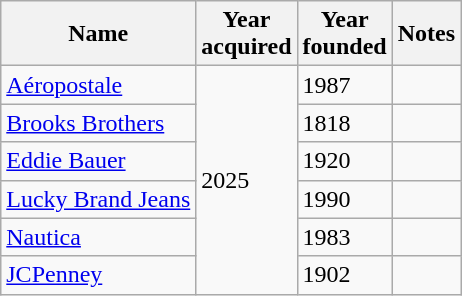<table class="wikitable sortable">
<tr>
<th>Name</th>
<th>Year<br>acquired</th>
<th>Year<br>founded</th>
<th class="unsortable">Notes</th>
</tr>
<tr>
<td><a href='#'>Aéropostale</a></td>
<td rowspan="6">2025</td>
<td>1987</td>
<td></td>
</tr>
<tr>
<td><a href='#'>Brooks Brothers</a></td>
<td>1818</td>
<td></td>
</tr>
<tr>
<td><a href='#'>Eddie Bauer</a></td>
<td>1920</td>
<td></td>
</tr>
<tr>
<td><a href='#'>Lucky Brand Jeans</a></td>
<td>1990</td>
<td></td>
</tr>
<tr>
<td><a href='#'>Nautica</a></td>
<td>1983</td>
<td></td>
</tr>
<tr>
<td><a href='#'>JCPenney</a></td>
<td>1902</td>
<td></td>
</tr>
</table>
